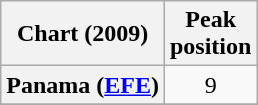<table class="wikitable sortable plainrowheaders" style="text-align:center">
<tr>
<th scope="col">Chart (2009)</th>
<th scope="col">Peak<br>position</th>
</tr>
<tr>
<th scope="row">Panama (<a href='#'>EFE</a>)</th>
<td>9</td>
</tr>
<tr>
</tr>
<tr>
</tr>
</table>
